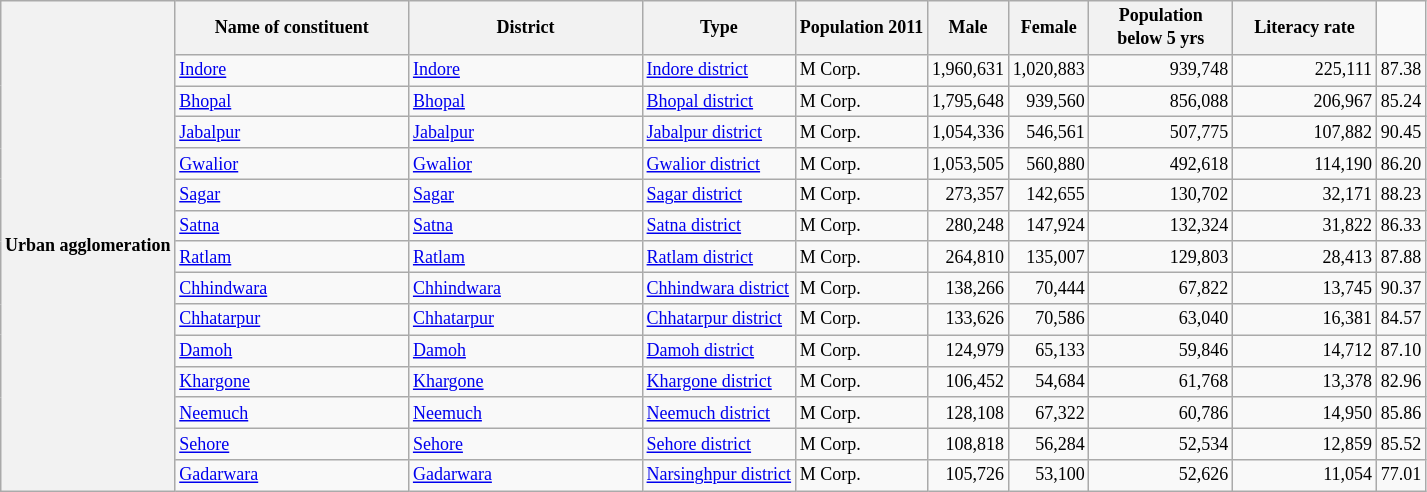<table class="sortable wikitable" style="text-align:center;font-size: 9pt">
<tr>
<th rowspan="150" rowspan="1">Urban agglomeration</th>
<th width="150" rowspan="1">Name of constituent</th>
<th width="150" rowspan="1">District</th>
<th rowspan="1">Type</th>
<th rowspan="1">Population 2011</th>
<th rowspan="1">Male</th>
<th rowspan="1">Female</th>
<th width="90" rowspan="1">Population<br> below 5 yrs</th>
<th width="90" rowspan="1">Literacy rate</th>
</tr>
<tr>
<td align="left"><a href='#'>Indore</a></td>
<td align="left"><a href='#'>Indore</a></td>
<td align="left"><a href='#'>Indore district</a></td>
<td align="left">M Corp.</td>
<td align="right">1,960,631</td>
<td align="right">1,020,883</td>
<td align="right">939,748</td>
<td align="right">225,111</td>
<td align="right">87.38</td>
</tr>
<tr>
<td align="left"><a href='#'>Bhopal</a></td>
<td align="left"><a href='#'>Bhopal</a></td>
<td align="left"><a href='#'>Bhopal district</a></td>
<td align="left">M Corp.</td>
<td align="right">1,795,648</td>
<td align="right">939,560</td>
<td align="right">856,088</td>
<td align="right">206,967</td>
<td align="right">85.24</td>
</tr>
<tr>
<td align="left"><a href='#'>Jabalpur</a></td>
<td align="left"><a href='#'>Jabalpur</a></td>
<td align="left"><a href='#'>Jabalpur district</a></td>
<td align="left">M Corp.</td>
<td align="right">1,054,336</td>
<td align="right">546,561</td>
<td align="right">507,775</td>
<td align="right">107,882</td>
<td align="right">90.45</td>
</tr>
<tr>
<td align="left"><a href='#'>Gwalior</a></td>
<td align="left"><a href='#'>Gwalior</a></td>
<td align="left"><a href='#'>Gwalior district</a></td>
<td align="left">M Corp.</td>
<td align="right">1,053,505</td>
<td align="right">560,880</td>
<td align="right">492,618</td>
<td align="right">114,190</td>
<td align="right">86.20</td>
</tr>
<tr>
<td align="left"><a href='#'>Sagar</a></td>
<td align="left"><a href='#'>Sagar</a></td>
<td align="left"><a href='#'>Sagar district</a></td>
<td align="left">M Corp.</td>
<td align="right">273,357</td>
<td align="right">142,655</td>
<td align="right">130,702</td>
<td align="right">32,171</td>
<td align="right">88.23</td>
</tr>
<tr>
<td align="left"><a href='#'>Satna</a></td>
<td align="left"><a href='#'>Satna</a></td>
<td align="left"><a href='#'>Satna district</a></td>
<td align="left">M Corp.</td>
<td align="right">280,248</td>
<td align="right">147,924</td>
<td align="right">132,324</td>
<td align="right">31,822</td>
<td align="right">86.33</td>
</tr>
<tr>
<td align="left"><a href='#'>Ratlam</a></td>
<td align="left"><a href='#'>Ratlam</a></td>
<td align="left"><a href='#'>Ratlam district</a></td>
<td align="left">M Corp.</td>
<td align="right">264,810</td>
<td align="right">135,007</td>
<td align="right">129,803</td>
<td align="right">28,413</td>
<td align="right">87.88</td>
</tr>
<tr>
<td align="left"><a href='#'>Chhindwara</a></td>
<td align="left"><a href='#'>Chhindwara</a></td>
<td align="left"><a href='#'>Chhindwara district</a></td>
<td align="left">M Corp.</td>
<td align="right">138,266</td>
<td align="right">70,444</td>
<td align="right">67,822</td>
<td align="right">13,745</td>
<td align="right">90.37</td>
</tr>
<tr>
<td align="left"><a href='#'>Chhatarpur</a></td>
<td align="left"><a href='#'>Chhatarpur</a></td>
<td align="left"><a href='#'>Chhatarpur district</a></td>
<td align="left">M Corp.</td>
<td align="right">133,626</td>
<td align="right">70,586</td>
<td align="right">63,040</td>
<td align="right">16,381</td>
<td align="right">84.57</td>
</tr>
<tr>
<td align="left"><a href='#'>Damoh</a></td>
<td align="left"><a href='#'>Damoh</a></td>
<td align="left"><a href='#'>Damoh district</a></td>
<td align="left">M Corp.</td>
<td align="right">124,979</td>
<td align="right">65,133</td>
<td align="right">59,846</td>
<td align="right">14,712</td>
<td align="right">87.10</td>
</tr>
<tr>
<td align="left"><a href='#'>Khargone</a></td>
<td align="left"><a href='#'>Khargone</a></td>
<td align="left"><a href='#'>Khargone district</a></td>
<td align="left">M Corp.</td>
<td align="right">106,452</td>
<td align="right">54,684</td>
<td align="right">61,768</td>
<td align="right">13,378</td>
<td align="right">82.96</td>
</tr>
<tr>
<td align="left"><a href='#'>Neemuch</a></td>
<td align="left"><a href='#'>Neemuch</a></td>
<td align="left"><a href='#'>Neemuch district</a></td>
<td align="left">M Corp.</td>
<td align="right">128,108</td>
<td align="right">67,322</td>
<td align="right">60,786</td>
<td align="right">14,950</td>
<td align="right">85.86</td>
</tr>
<tr>
<td align="left"><a href='#'>Sehore</a></td>
<td align="left"><a href='#'>Sehore</a></td>
<td align="left"><a href='#'>Sehore district</a></td>
<td align="left">M Corp.</td>
<td align="right">108,818</td>
<td align="right">56,284</td>
<td align="right">52,534</td>
<td align="right">12,859</td>
<td align="right">85.52</td>
</tr>
<tr>
<td align="left"><a href='#'>Gadarwara</a></td>
<td align="left"><a href='#'>Gadarwara</a></td>
<td align="left"><a href='#'>Narsinghpur district</a></td>
<td align="left">M Corp.</td>
<td align="right">105,726</td>
<td align="right">53,100</td>
<td align="right">52,626</td>
<td align="right">11,054</td>
<td align="right">77.01</td>
</tr>
</table>
